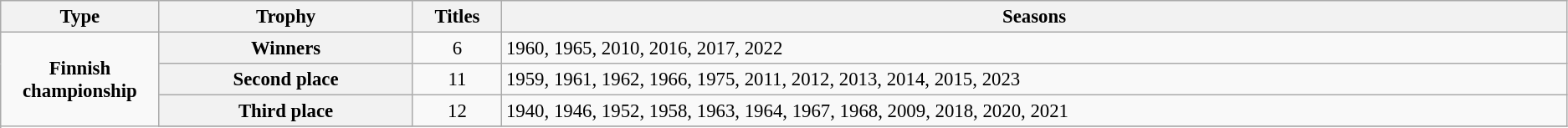<table class="wikitable plainrowheaders" style="font-size:95%; text-align:center;">
<tr>
<th style="width: 1%;">Type</th>
<th style="width: 5%;">Trophy</th>
<th style="width: 1%;">Titles</th>
<th style="width: 21%;">Seasons</th>
</tr>
<tr>
<td scope="rowgroup" rowspan="4"><strong>Finnish championship</strong></td>
<th scope="row">Winners</th>
<td>6</td>
<td align="left">1960, 1965, 2010, 2016, 2017, 2022</td>
</tr>
<tr>
<th scope="row">Second place</th>
<td>11</td>
<td align="left">1959, 1961, 1962, 1966, 1975, 2011, 2012, 2013, 2014, 2015, 2023</td>
</tr>
<tr>
<th scope="row">Third place</th>
<td>12</td>
<td align="left">1940, 1946, 1952, 1958, 1963, 1964, 1967, 1968, 2009, 2018, 2020, 2021</td>
</tr>
<tr>
</tr>
</table>
